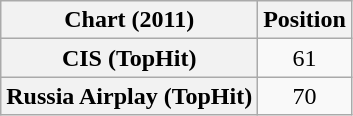<table class="wikitable sortable plainrowheaders" style="text-align:center">
<tr>
<th scope="col">Chart (2011)</th>
<th scope="col">Position</th>
</tr>
<tr>
<th scope="row">CIS (TopHit)</th>
<td>61</td>
</tr>
<tr>
<th scope="row">Russia Airplay (TopHit)</th>
<td>70</td>
</tr>
</table>
